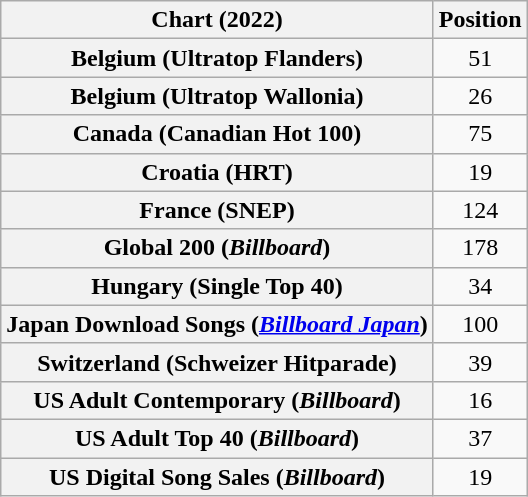<table class="wikitable sortable plainrowheaders" style="text-align:center">
<tr>
<th scope="col">Chart (2022)</th>
<th scope="col">Position</th>
</tr>
<tr>
<th scope="row">Belgium (Ultratop Flanders)</th>
<td>51</td>
</tr>
<tr>
<th scope="row">Belgium (Ultratop Wallonia)</th>
<td>26</td>
</tr>
<tr>
<th scope="row">Canada (Canadian Hot 100)</th>
<td>75</td>
</tr>
<tr>
<th scope="row">Croatia (HRT)</th>
<td>19</td>
</tr>
<tr>
<th scope="row">France (SNEP)</th>
<td>124</td>
</tr>
<tr>
<th scope="row">Global 200 (<em>Billboard</em>)</th>
<td>178</td>
</tr>
<tr>
<th scope="row">Hungary (Single Top 40)</th>
<td>34</td>
</tr>
<tr>
<th scope="row">Japan Download Songs (<em><a href='#'>Billboard Japan</a></em>)</th>
<td>100</td>
</tr>
<tr>
<th scope="row">Switzerland (Schweizer Hitparade)</th>
<td>39</td>
</tr>
<tr>
<th scope="row">US Adult Contemporary (<em>Billboard</em>)</th>
<td>16</td>
</tr>
<tr>
<th scope="row">US Adult Top 40 (<em>Billboard</em>)</th>
<td>37</td>
</tr>
<tr>
<th scope="row">US Digital Song Sales (<em>Billboard</em>)</th>
<td>19</td>
</tr>
</table>
